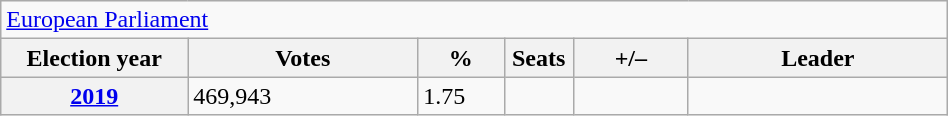<table class=wikitable style="width:50%; border:1px #AAAAFF solid">
<tr>
<td colspan=6><a href='#'>European Parliament</a></td>
</tr>
<tr>
<th width=13%>Election year</th>
<th width=16%>Votes</th>
<th width=6%>%</th>
<th width=1%>Seats</th>
<th width=8%>+/–</th>
<th width=18%>Leader</th>
</tr>
<tr>
<th><a href='#'>2019</a></th>
<td>469,943</td>
<td>1.75</td>
<td></td>
<td></td>
<td></td>
</tr>
</table>
